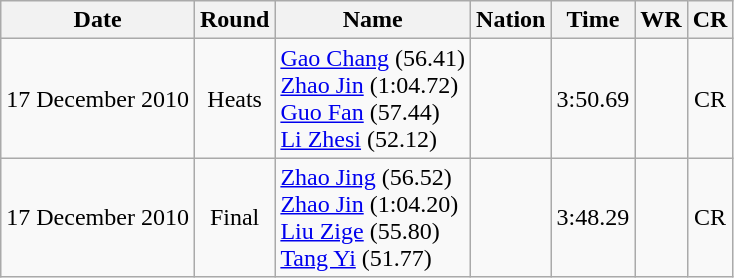<table class="wikitable" style="text-align:center">
<tr>
<th>Date</th>
<th>Round</th>
<th>Name</th>
<th>Nation</th>
<th>Time</th>
<th>WR</th>
<th>CR</th>
</tr>
<tr>
<td>17 December 2010</td>
<td>Heats</td>
<td align="left"><a href='#'>Gao Chang</a> (56.41)<br><a href='#'>Zhao Jin</a> (1:04.72)<br><a href='#'>Guo Fan</a> (57.44)<br><a href='#'>Li Zhesi</a> (52.12)</td>
<td align="left"></td>
<td>3:50.69</td>
<td></td>
<td>CR</td>
</tr>
<tr>
<td>17 December 2010</td>
<td>Final</td>
<td align="left"><a href='#'>Zhao Jing</a> (56.52)<br><a href='#'>Zhao Jin</a> (1:04.20)<br><a href='#'>Liu Zige</a> (55.80)<br><a href='#'>Tang Yi</a> (51.77)</td>
<td align="left"></td>
<td>3:48.29</td>
<td></td>
<td>CR</td>
</tr>
</table>
